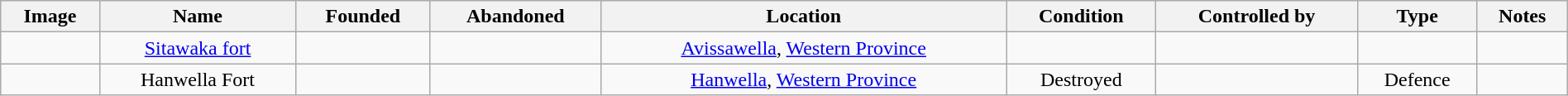<table style="text-align:center; width:100%" class="wikitable sortable">
<tr>
<th>Image</th>
<th>Name</th>
<th>Founded</th>
<th>Abandoned</th>
<th>Location</th>
<th>Condition</th>
<th>Controlled by</th>
<th>Type</th>
<th>Notes</th>
</tr>
<tr>
<td></td>
<td><a href='#'>Sitawaka fort</a></td>
<td></td>
<td></td>
<td><a href='#'>Avissawella</a>, <a href='#'>Western Province</a></td>
<td></td>
<td></td>
<td></td>
<td></td>
</tr>
<tr>
<td></td>
<td>Hanwella Fort</td>
<td></td>
<td></td>
<td><a href='#'>Hanwella</a>, <a href='#'>Western Province</a></td>
<td>Destroyed</td>
<td></td>
<td>Defence</td>
<td></td>
</tr>
</table>
